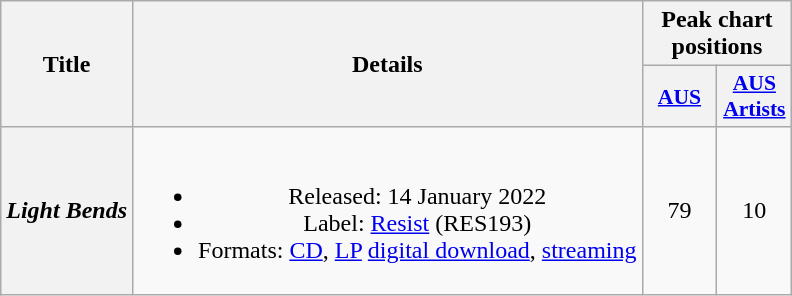<table class="wikitable plainrowheaders" style="text-align:center;">
<tr>
<th scope="col" rowspan="2">Title</th>
<th scope="col" rowspan="2">Details</th>
<th scope="col" colspan="2">Peak chart positions</th>
</tr>
<tr>
<th scope="col" style="width:3em;font-size:90%;"><a href='#'>AUS</a><br></th>
<th scope="col" style="width:3em;font-size:90%;"><a href='#'>AUS<br>Artists</a><br></th>
</tr>
<tr>
<th scope="row"><em>Light Bends</em></th>
<td><br><ul><li>Released: 14 January 2022</li><li>Label: <a href='#'>Resist</a> (RES193)</li><li>Formats: <a href='#'>CD</a>, <a href='#'>LP</a> <a href='#'>digital download</a>, <a href='#'>streaming</a></li></ul></td>
<td>79</td>
<td>10</td>
</tr>
</table>
